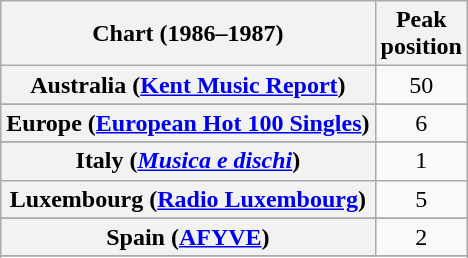<table class="wikitable sortable plainrowheaders" style="text-align:center">
<tr>
<th scope="col">Chart (1986–1987)</th>
<th scope="col">Peak<br>position</th>
</tr>
<tr>
<th scope="row">Australia (<a href='#'>Kent Music Report</a>)</th>
<td>50</td>
</tr>
<tr>
</tr>
<tr>
<th scope="row">Europe (<a href='#'>European Hot 100 Singles</a>)</th>
<td>6</td>
</tr>
<tr>
</tr>
<tr>
<th scope="row">Italy (<em><a href='#'>Musica e dischi</a></em>)</th>
<td>1</td>
</tr>
<tr>
<th scope="row">Luxembourg (<a href='#'>Radio Luxembourg</a>)</th>
<td align="center">5</td>
</tr>
<tr>
</tr>
<tr>
</tr>
<tr>
</tr>
<tr>
<th scope="row">Spain (<a href='#'>AFYVE</a>)</th>
<td>2</td>
</tr>
<tr>
</tr>
<tr>
</tr>
</table>
